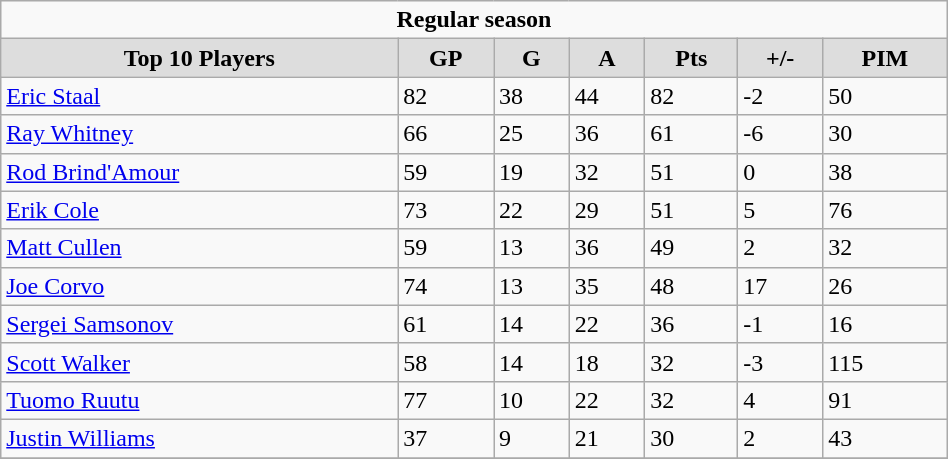<table class="wikitable" width="50%">
<tr>
<td colspan="7" align="center"><strong>Regular season</strong></td>
</tr>
<tr align="center"  bgcolor="#dddddd">
<td><strong>Top 10 Players</strong></td>
<td><strong>GP</strong></td>
<td><strong>G</strong></td>
<td><strong>A</strong></td>
<td><strong>Pts</strong></td>
<td><strong>+/-</strong></td>
<td><strong>PIM</strong></td>
</tr>
<tr>
<td><a href='#'>Eric Staal</a></td>
<td>82</td>
<td>38</td>
<td>44</td>
<td>82</td>
<td>-2</td>
<td>50</td>
</tr>
<tr>
<td><a href='#'>Ray Whitney</a></td>
<td>66</td>
<td>25</td>
<td>36</td>
<td>61</td>
<td>-6</td>
<td>30</td>
</tr>
<tr>
<td><a href='#'>Rod Brind'Amour</a></td>
<td>59</td>
<td>19</td>
<td>32</td>
<td>51</td>
<td>0</td>
<td>38</td>
</tr>
<tr>
<td><a href='#'>Erik Cole</a></td>
<td>73</td>
<td>22</td>
<td>29</td>
<td>51</td>
<td>5</td>
<td>76</td>
</tr>
<tr>
<td><a href='#'>Matt Cullen</a></td>
<td>59</td>
<td>13</td>
<td>36</td>
<td>49</td>
<td>2</td>
<td>32</td>
</tr>
<tr>
<td><a href='#'>Joe Corvo</a></td>
<td>74</td>
<td>13</td>
<td>35</td>
<td>48</td>
<td>17</td>
<td>26</td>
</tr>
<tr>
<td><a href='#'>Sergei Samsonov</a></td>
<td>61</td>
<td>14</td>
<td>22</td>
<td>36</td>
<td>-1</td>
<td>16</td>
</tr>
<tr>
<td><a href='#'>Scott Walker</a></td>
<td>58</td>
<td>14</td>
<td>18</td>
<td>32</td>
<td>-3</td>
<td>115</td>
</tr>
<tr>
<td><a href='#'>Tuomo Ruutu</a></td>
<td>77</td>
<td>10</td>
<td>22</td>
<td>32</td>
<td>4</td>
<td>91</td>
</tr>
<tr>
<td><a href='#'>Justin Williams</a></td>
<td>37</td>
<td>9</td>
<td>21</td>
<td>30</td>
<td>2</td>
<td>43</td>
</tr>
<tr>
</tr>
</table>
